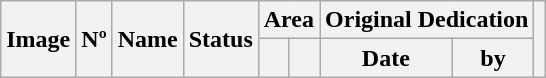<table class="wikitable sortable">
<tr>
<th rowspan=2>Image</th>
<th rowspan=2>Nº</th>
<th rowspan=2>Name</th>
<th rowspan=2>Status</th>
<th colspan=2>Area</th>
<th colspan=2>Original Dedication</th>
<th rowspan=2></th>
</tr>
<tr>
<th></th>
<th></th>
<th data-sort-type=date>Date</th>
<th>by</th>
</tr>
</table>
